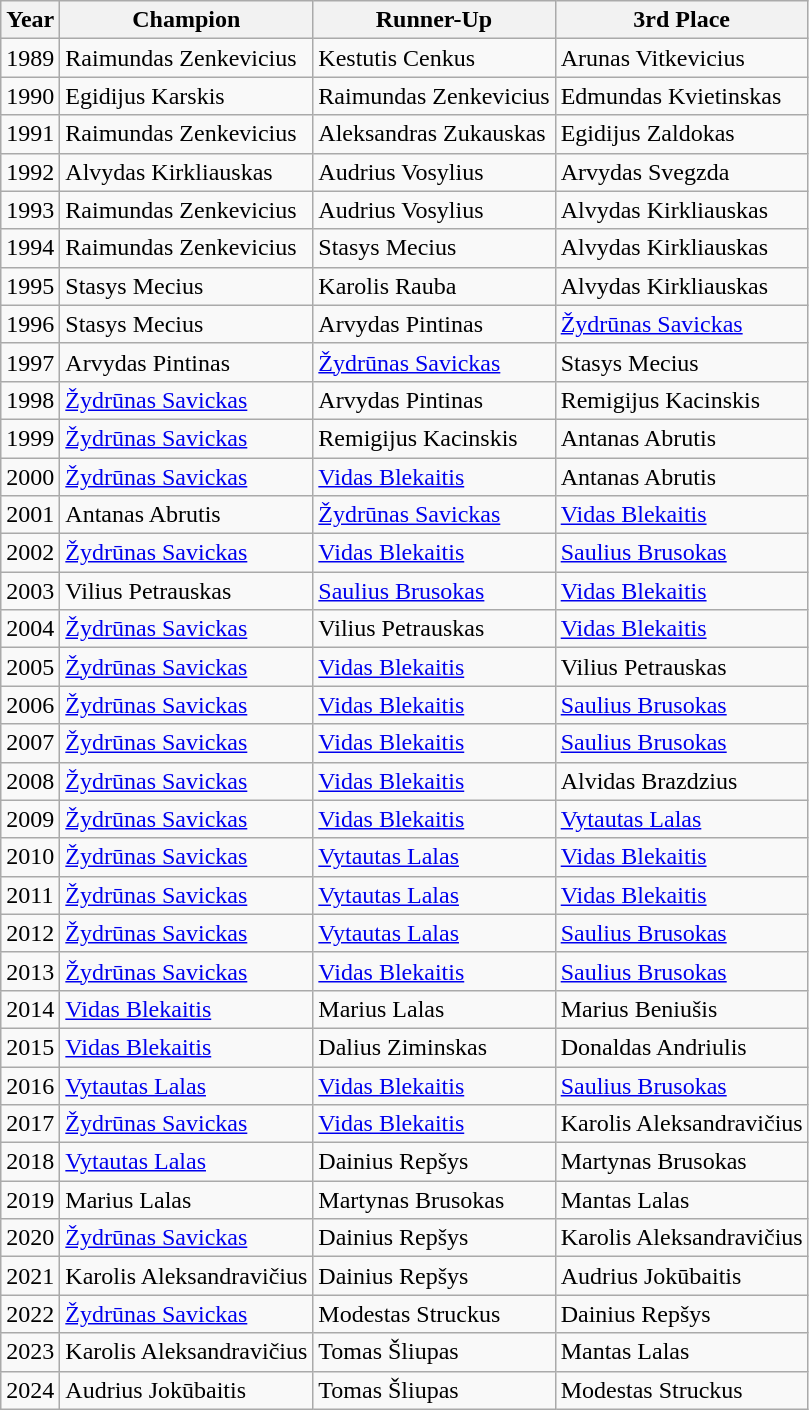<table class="wikitable">
<tr>
<th>Year</th>
<th>Champion</th>
<th>Runner-Up</th>
<th>3rd Place</th>
</tr>
<tr>
<td>1989</td>
<td> Raimundas Zenkevicius</td>
<td> Kestutis Cenkus</td>
<td> Arunas Vitkevicius</td>
</tr>
<tr>
<td>1990</td>
<td> Egidijus Karskis</td>
<td> Raimundas Zenkevicius</td>
<td> Edmundas Kvietinskas</td>
</tr>
<tr>
<td>1991</td>
<td> Raimundas Zenkevicius</td>
<td> Aleksandras Zukauskas</td>
<td> Egidijus Zaldokas</td>
</tr>
<tr>
<td>1992</td>
<td> Alvydas Kirkliauskas</td>
<td> Audrius Vosylius</td>
<td> Arvydas Svegzda</td>
</tr>
<tr>
<td>1993</td>
<td> Raimundas Zenkevicius</td>
<td> Audrius Vosylius</td>
<td> Alvydas Kirkliauskas</td>
</tr>
<tr>
<td>1994</td>
<td> Raimundas Zenkevicius</td>
<td> Stasys Mecius</td>
<td> Alvydas Kirkliauskas</td>
</tr>
<tr>
<td>1995</td>
<td> Stasys Mecius</td>
<td> Karolis Rauba</td>
<td> Alvydas Kirkliauskas</td>
</tr>
<tr>
<td>1996</td>
<td> Stasys Mecius</td>
<td> Arvydas Pintinas</td>
<td> <a href='#'>Žydrūnas Savickas</a></td>
</tr>
<tr>
<td>1997</td>
<td> Arvydas Pintinas</td>
<td> <a href='#'>Žydrūnas Savickas</a></td>
<td> Stasys Mecius</td>
</tr>
<tr>
<td>1998</td>
<td> <a href='#'>Žydrūnas Savickas</a></td>
<td> Arvydas Pintinas</td>
<td> Remigijus Kacinskis</td>
</tr>
<tr>
<td>1999</td>
<td> <a href='#'>Žydrūnas Savickas</a></td>
<td> Remigijus Kacinskis</td>
<td> Antanas Abrutis</td>
</tr>
<tr>
<td>2000</td>
<td> <a href='#'>Žydrūnas Savickas</a></td>
<td> <a href='#'>Vidas Blekaitis</a></td>
<td> Antanas Abrutis</td>
</tr>
<tr>
<td>2001</td>
<td> Antanas Abrutis</td>
<td> <a href='#'>Žydrūnas Savickas</a></td>
<td> <a href='#'>Vidas Blekaitis</a></td>
</tr>
<tr>
<td>2002</td>
<td> <a href='#'>Žydrūnas Savickas</a></td>
<td> <a href='#'>Vidas Blekaitis</a></td>
<td> <a href='#'>Saulius Brusokas</a></td>
</tr>
<tr>
<td>2003</td>
<td> Vilius Petrauskas</td>
<td> <a href='#'>Saulius Brusokas</a></td>
<td> <a href='#'>Vidas Blekaitis</a></td>
</tr>
<tr>
<td>2004</td>
<td> <a href='#'>Žydrūnas Savickas</a></td>
<td> Vilius Petrauskas</td>
<td> <a href='#'>Vidas Blekaitis</a></td>
</tr>
<tr>
<td>2005</td>
<td> <a href='#'>Žydrūnas Savickas</a></td>
<td> <a href='#'>Vidas Blekaitis</a></td>
<td> Vilius Petrauskas</td>
</tr>
<tr>
<td>2006</td>
<td> <a href='#'>Žydrūnas Savickas</a></td>
<td> <a href='#'>Vidas Blekaitis</a></td>
<td> <a href='#'>Saulius Brusokas</a></td>
</tr>
<tr>
<td>2007</td>
<td> <a href='#'>Žydrūnas Savickas</a></td>
<td> <a href='#'>Vidas Blekaitis</a></td>
<td> <a href='#'>Saulius Brusokas</a></td>
</tr>
<tr>
<td>2008</td>
<td> <a href='#'>Žydrūnas Savickas</a></td>
<td> <a href='#'>Vidas Blekaitis</a></td>
<td> Alvidas Brazdzius</td>
</tr>
<tr>
<td>2009</td>
<td> <a href='#'>Žydrūnas Savickas</a></td>
<td> <a href='#'>Vidas Blekaitis</a></td>
<td> <a href='#'>Vytautas Lalas</a></td>
</tr>
<tr>
<td>2010</td>
<td> <a href='#'>Žydrūnas Savickas</a></td>
<td> <a href='#'>Vytautas Lalas</a></td>
<td> <a href='#'>Vidas Blekaitis</a></td>
</tr>
<tr>
<td>2011</td>
<td> <a href='#'>Žydrūnas Savickas</a></td>
<td> <a href='#'>Vytautas Lalas</a></td>
<td> <a href='#'>Vidas Blekaitis</a></td>
</tr>
<tr>
<td>2012</td>
<td> <a href='#'>Žydrūnas Savickas</a></td>
<td> <a href='#'>Vytautas Lalas</a></td>
<td> <a href='#'>Saulius Brusokas</a></td>
</tr>
<tr>
<td>2013</td>
<td> <a href='#'>Žydrūnas Savickas</a></td>
<td> <a href='#'>Vidas Blekaitis</a></td>
<td> <a href='#'>Saulius Brusokas</a></td>
</tr>
<tr>
<td>2014</td>
<td> <a href='#'>Vidas Blekaitis</a></td>
<td> Marius Lalas</td>
<td> Marius Beniušis</td>
</tr>
<tr>
<td>2015</td>
<td> <a href='#'>Vidas Blekaitis</a></td>
<td> Dalius Ziminskas</td>
<td> Donaldas Andriulis</td>
</tr>
<tr>
<td>2016</td>
<td> <a href='#'>Vytautas Lalas</a></td>
<td> <a href='#'>Vidas Blekaitis</a></td>
<td> <a href='#'>Saulius Brusokas</a></td>
</tr>
<tr>
<td>2017</td>
<td> <a href='#'>Žydrūnas Savickas</a></td>
<td> <a href='#'>Vidas Blekaitis</a></td>
<td> Karolis Aleksandravičius</td>
</tr>
<tr>
<td>2018</td>
<td> <a href='#'>Vytautas Lalas</a></td>
<td> Dainius Repšys</td>
<td> Martynas Brusokas</td>
</tr>
<tr>
<td>2019</td>
<td> Marius Lalas</td>
<td> Martynas Brusokas</td>
<td> Mantas Lalas</td>
</tr>
<tr>
<td>2020</td>
<td> <a href='#'>Žydrūnas Savickas</a></td>
<td> Dainius Repšys</td>
<td> Karolis Aleksandravičius</td>
</tr>
<tr>
<td>2021</td>
<td> Karolis Aleksandravičius</td>
<td> Dainius Repšys</td>
<td> Audrius Jokūbaitis</td>
</tr>
<tr>
<td>2022</td>
<td> <a href='#'>Žydrūnas Savickas</a></td>
<td> Modestas Struckus</td>
<td> Dainius Repšys</td>
</tr>
<tr>
<td>2023</td>
<td> Karolis Aleksandravičius</td>
<td> Tomas Šliupas</td>
<td> Mantas Lalas</td>
</tr>
<tr>
<td>2024</td>
<td> Audrius Jokūbaitis</td>
<td> Tomas Šliupas</td>
<td> Modestas Struckus</td>
</tr>
</table>
